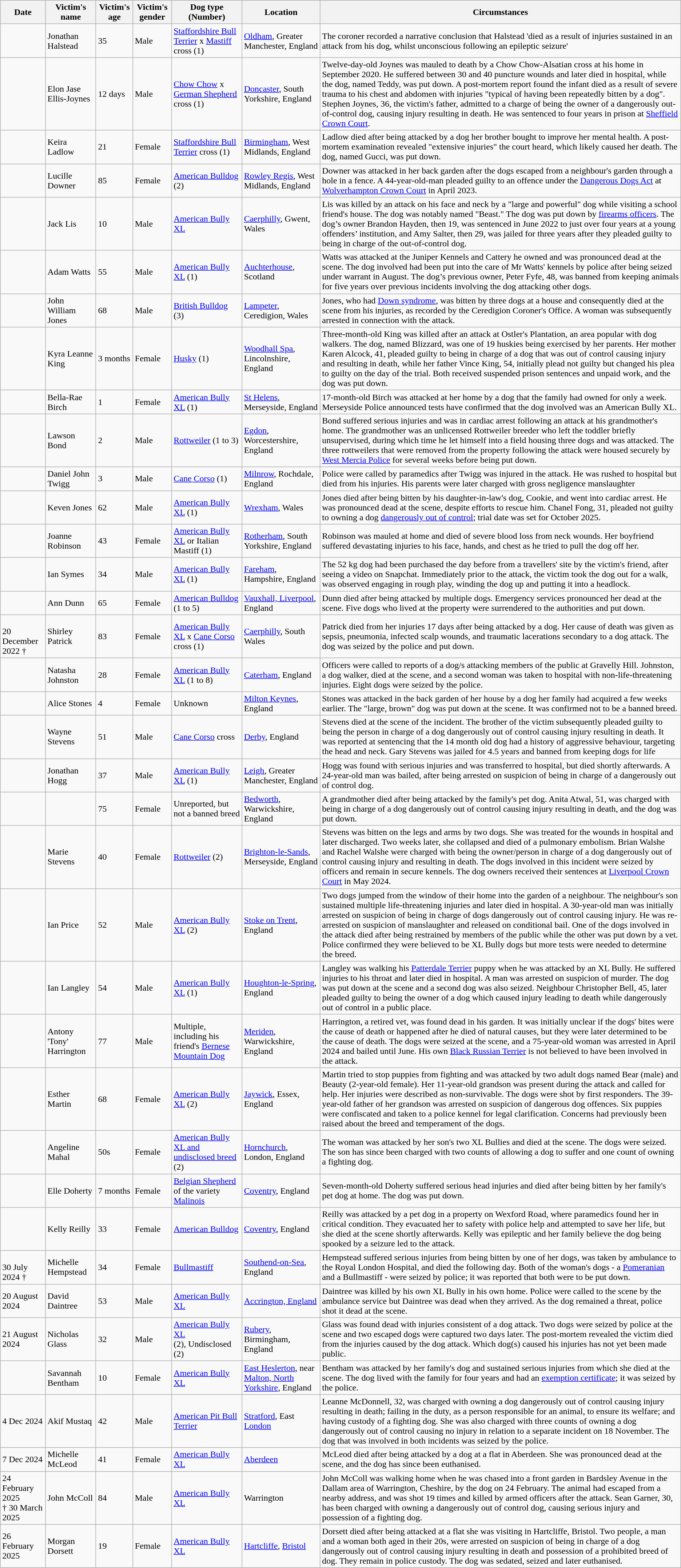<table class="wikitable sortable">
<tr>
<th>Date</th>
<th>Victim's name</th>
<th>Victim's age</th>
<th>Victim's gender</th>
<th>Dog type (Number)</th>
<th>Location</th>
<th>Circumstances</th>
</tr>
<tr>
<td></td>
<td>Jonathan Halstead</td>
<td>35</td>
<td>Male</td>
<td><a href='#'>Staffordshire Bull Terrier</a> x <a href='#'>Mastiff</a> cross (1)</td>
<td><a href='#'>Oldham</a>, Greater Manchester, England</td>
<td>The coroner recorded a narrative conclusion that Halstead 'died as a result of injuries sustained in an attack from his dog, whilst unconscious following an epileptic seizure'</td>
</tr>
<tr>
<td></td>
<td>Elon Jase Ellis-Joynes</td>
<td data-sort-value=0.0329>12 days</td>
<td>Male</td>
<td><a href='#'>Chow Chow</a> x <a href='#'>German Shepherd</a> cross (1)</td>
<td><a href='#'>Doncaster</a>, South Yorkshire, England</td>
<td>Twelve-day-old Joynes was mauled to death by a Chow Chow-Alsatian cross at his home in September 2020. He suffered between 30 and 40 puncture wounds and later died in hospital, while the dog, named Teddy, was put down. A post-mortem report found the infant died as a result of severe trauma to his chest and abdomen with injuries "typical of having been repeatedly bitten by a dog". Stephen Joynes, 36, the victim's father, admitted to a charge of being the owner of a dangerously out-of-control dog, causing injury resulting in death. He was sentenced to four years in prison at <a href='#'>Sheffield Crown Court</a>.</td>
</tr>
<tr>
<td></td>
<td>Keira Ladlow</td>
<td>21</td>
<td>Female</td>
<td><a href='#'>Staffordshire Bull Terrier</a> cross (1)</td>
<td><a href='#'>Birmingham</a>, West Midlands, England</td>
<td>Ladlow died after being attacked by a dog her brother bought to improve her mental health. A post-mortem examination revealed "extensive injuries" the court heard, which likely caused her death. The dog, named Gucci, was put down.</td>
</tr>
<tr>
<td></td>
<td>Lucille Downer</td>
<td>85</td>
<td>Female</td>
<td><a href='#'>American Bulldog</a> (2)</td>
<td><a href='#'>Rowley Regis</a>, West Midlands, England</td>
<td>Downer was attacked in her back garden after the dogs escaped from a neighbour's garden through a hole in a fence. A 44-year-old-man pleaded guilty to an offence under the <a href='#'>Dangerous Dogs Act</a> at <a href='#'>Wolverhampton Crown Court</a> in April 2023.</td>
</tr>
<tr>
<td></td>
<td>Jack Lis</td>
<td>10</td>
<td>Male</td>
<td><a href='#'>American Bully XL</a></td>
<td><a href='#'>Caerphilly</a>, Gwent, Wales</td>
<td>Lis was killed by an attack on his face and neck by a "large and powerful" dog while visiting a school friend's house. The dog was notably named "Beast." The dog was put down by <a href='#'>firearms officers</a>. The dog’s owner Brandon Hayden, then 19, was sentenced in June 2022 to just over four years at a young offenders’ institution, and Amy Salter, then 29, was jailed for three years after they pleaded guilty to being in charge of the out-of-control dog.</td>
</tr>
<tr>
<td></td>
<td>Adam Watts</td>
<td>55</td>
<td>Male</td>
<td><a href='#'>American Bully XL</a> (1)</td>
<td><a href='#'>Auchterhouse</a>, Scotland</td>
<td>Watts was attacked at the Juniper Kennels and Cattery he owned and was pronounced dead at the scene. The dog involved had been put into the care of Mr Watts' kennels by police after being seized under warrant in August. The dog’s previous owner, Peter Fyfe, 48, was banned from keeping animals for five years over previous incidents involving the dog attacking other dogs.</td>
</tr>
<tr>
<td></td>
<td>John William Jones</td>
<td>68</td>
<td>Male</td>
<td><a href='#'>British Bulldog</a> (3)</td>
<td><a href='#'>Lampeter</a>, Ceredigion, Wales</td>
<td>Jones, who had <a href='#'>Down syndrome</a>, was bitten by three dogs at a house and consequently died at the scene from his injuries, as recorded by the Ceredigion Coroner's Office. A woman was subsequently arrested in connection with the attack.</td>
</tr>
<tr>
<td></td>
<td>Kyra Leanne King</td>
<td data-sort-value=0.25>3 months</td>
<td>Female</td>
<td><a href='#'>Husky</a> (1)</td>
<td><a href='#'>Woodhall Spa</a>, Lincolnshire, England</td>
<td>Three-month-old King was killed after an attack at Ostler's Plantation, an area popular with dog walkers. The dog, named Blizzard, was one of 19 huskies being exercised by her parents. Her mother Karen Alcock, 41, pleaded guilty to being in charge of a dog that was out of control causing injury and resulting in death, while her father Vince King, 54, initially plead not guilty but changed his plea to guilty on the day of the trial. Both received suspended prison sentences and unpaid work, and the dog was put down.</td>
</tr>
<tr>
<td></td>
<td>Bella-Rae Birch</td>
<td>1</td>
<td>Female</td>
<td><a href='#'>American Bully XL</a> (1)</td>
<td><a href='#'>St Helens</a>, Merseyside, England</td>
<td>17-month-old Birch was attacked at her home by a dog that the family had owned for only a week. Merseyside Police announced tests have confirmed that the dog involved was an American Bully XL.</td>
</tr>
<tr>
<td></td>
<td>Lawson Bond</td>
<td>2</td>
<td>Male</td>
<td><a href='#'>Rottweiler</a> (1 to 3)</td>
<td><a href='#'>Egdon</a>, Worcestershire, England</td>
<td>Bond suffered serious injuries and was in cardiac arrest following an attack at his grandmother's home. The grandmother was an unlicensed Rottweiler breeder who left the toddler briefly unsupervised, during which time he let himself into a field housing three dogs and was attacked. The three rottweilers that were removed from the property following the attack were housed securely by <a href='#'>West Mercia Police</a> for several weeks before being put down.</td>
</tr>
<tr>
<td></td>
<td>Daniel John Twigg</td>
<td>3</td>
<td>Male</td>
<td><a href='#'>Cane Corso</a> (1)</td>
<td><a href='#'>Milnrow</a>, Rochdale, England</td>
<td>Police were called by paramedics after Twigg was injured in the attack. He was rushed to hospital but died from his injuries. His parents were later charged with gross negligence manslaughter </td>
</tr>
<tr>
<td></td>
<td>Keven Jones</td>
<td>62</td>
<td>Male</td>
<td><a href='#'>American Bully XL</a> (1)</td>
<td><a href='#'>Wrexham</a>, Wales</td>
<td>Jones died after being bitten by his daughter-in-law's dog, Cookie, and went into cardiac arrest. He was pronounced dead at the scene, despite efforts to rescue him. Chanel Fong, 31, pleaded not guilty to owning a dog <a href='#'>dangerously out of control</a>; trial date was set for October 2025.</td>
</tr>
<tr>
<td></td>
<td>Joanne Robinson</td>
<td>43</td>
<td>Female</td>
<td><a href='#'>American Bully XL</a> or Italian Mastiff (1)</td>
<td><a href='#'>Rotherham</a>, South Yorkshire, England</td>
<td>Robinson was mauled at home and died of severe blood loss from neck wounds. Her boyfriend suffered devastating injuries to his face, hands, and chest as he tried to pull the dog off her.</td>
</tr>
<tr>
<td></td>
<td>Ian Symes</td>
<td>34</td>
<td>Male</td>
<td><a href='#'>American Bully XL</a> (1)</td>
<td><a href='#'>Fareham</a>, Hampshire, England</td>
<td>The 52 kg dog had been purchased the day before from a travellers' site by the victim's friend, after seeing a video on Snapchat. Immediately prior to the attack, the victim took the dog out for a walk, was observed engaging in rough play, winding the dog up and putting it into a headlock.</td>
</tr>
<tr>
<td></td>
<td>Ann Dunn</td>
<td>65</td>
<td>Female</td>
<td><a href='#'>American Bulldog</a> (1 to 5)</td>
<td><a href='#'>Vauxhall, Liverpool</a>, England</td>
<td>Dunn died after being attacked by multiple dogs. Emergency services pronounced her dead at the scene. Five dogs who lived at the property were surrendered to the authorities and put down.</td>
</tr>
<tr>
<td><br>20 December 2022 †</td>
<td>Shirley Patrick</td>
<td>83</td>
<td>Female</td>
<td><a href='#'>American Bully XL</a> x <a href='#'>Cane Corso</a> cross (1)</td>
<td><a href='#'>Caerphilly</a>, South Wales</td>
<td>Patrick died from her injuries 17 days after being attacked by a dog. Her cause of death was given as sepsis, pneumonia, infected scalp wounds, and traumatic lacerations secondary to a dog attack. The dog was seized by the police and put down.</td>
</tr>
<tr>
<td></td>
<td>Natasha Johnston</td>
<td>28</td>
<td>Female</td>
<td><a href='#'>American Bully XL</a> (1 to 8)</td>
<td><a href='#'>Caterham</a>, England</td>
<td>Officers were called to reports of a dog/s attacking members of the public at Gravelly Hill. Johnston, a dog walker, died at the scene, and a second woman was taken to hospital with non-life-threatening injuries. Eight dogs were seized by the police.</td>
</tr>
<tr>
<td></td>
<td>Alice Stones</td>
<td>4</td>
<td>Female</td>
<td>Unknown </td>
<td><a href='#'>Milton Keynes</a>, England</td>
<td>Stones was attacked in the back garden of her house by a dog her family had acquired a few weeks earlier. The "large, brown" dog was put down at the scene. It was confirmed not to be a banned breed.</td>
</tr>
<tr>
<td></td>
<td>Wayne Stevens</td>
<td>51</td>
<td>Male</td>
<td><a href='#'>Cane Corso</a> cross</td>
<td><a href='#'>Derby</a>, England</td>
<td>Stevens died at the scene of the incident. The brother of the victim subsequently pleaded guilty to being the person in charge of a dog dangerously out of control causing injury resulting in death. It was reported at sentencing that the 14 month old dog had a history of aggressive behaviour, targeting the head and neck. Gary Stevens was jailed for 4.5 years and banned from keeping dogs for life </td>
</tr>
<tr>
<td></td>
<td>Jonathan Hogg</td>
<td>37</td>
<td>Male</td>
<td><a href='#'>American Bully XL</a> (1) </td>
<td><a href='#'>Leigh</a>, Greater Manchester, England</td>
<td>Hogg was found with serious injuries and was transferred to hospital, but died shortly afterwards. A 24-year-old man was bailed, after being arrested on suspicion of being in charge of a dangerously out of control dog.</td>
</tr>
<tr>
<td></td>
<td></td>
<td>75</td>
<td>Female</td>
<td>Unreported, but not a banned breed</td>
<td><a href='#'>Bedworth</a>, Warwickshire, England</td>
<td>A grandmother died after being attacked by the family's pet dog. Anita Atwal, 51, was charged with being in charge of a dog dangerously out of control causing injury resulting in death, and the dog was put down.</td>
</tr>
<tr>
<td></td>
<td>Marie Stevens</td>
<td>40</td>
<td>Female</td>
<td><a href='#'>Rottweiler</a> (2)</td>
<td><a href='#'>Brighton-le-Sands</a>, Merseyside, England</td>
<td>Stevens was bitten on the legs and arms by two dogs. She was treated for the wounds in hospital and later discharged. Two weeks later, she collapsed and died of a pulmonary embolism. Brian Walshe and Rachel Walshe were charged with being the owner/person in charge of a dog dangerously out of control causing injury and resulting in death. The dogs involved in this incident were seized by officers and remain in secure kennels. The dog owners received their sentences at <a href='#'>Liverpool Crown Court</a> in May 2024.</td>
</tr>
<tr>
<td></td>
<td>Ian Price</td>
<td>52</td>
<td>Male</td>
<td><a href='#'>American Bully XL</a> (2) </td>
<td><a href='#'>Stoke on Trent</a>, England</td>
<td>Two dogs jumped from the window of their home into the garden of a neighbour. The neighbour's son sustained multiple life-threatening injuries and later died in hospital. A 30-year-old man was initially arrested on suspicion of being in charge of dogs dangerously out of control causing injury. He was re-arrested on suspicion of manslaughter and released on conditional bail. One of the dogs involved in the attack died after being restrained by members of the public while the other was put down by a vet. Police confirmed they were believed to be XL Bully dogs but more tests were needed to determine the breed.</td>
</tr>
<tr>
<td></td>
<td>Ian Langley</td>
<td>54</td>
<td>Male</td>
<td><a href='#'>American Bully XL</a> (1) </td>
<td><a href='#'>Houghton-le-Spring</a>, England</td>
<td>Langley was walking his <a href='#'>Patterdale Terrier</a> puppy when he was attacked by an XL Bully. He suffered injuries to his throat and later died in hospital. A man was arrested on suspicion of murder. The dog was put down at the scene and a second dog was also seized. Neighbour Christopher Bell, 45, later pleaded guilty to being the owner of a dog which caused injury leading to death while dangerously out of control in a public place.</td>
</tr>
<tr>
<td></td>
<td>Antony 'Tony' Harrington</td>
<td>77</td>
<td>Male</td>
<td>Multiple, including his friend's <a href='#'>Bernese Mountain Dog</a></td>
<td><a href='#'>Meriden</a>, Warwickshire, England</td>
<td>Harrington, a retired vet, was found dead in his garden. It was initially unclear if the dogs' bites were the cause of death or happened after he died of natural causes, but they were later determined to be the cause of death. The dogs were seized at the scene, and a 75-year-old woman was arrested in April 2024 and bailed until June. His own <a href='#'>Black Russian Terrier</a> is not believed to have been involved in the attack.</td>
</tr>
<tr>
<td></td>
<td>Esther Martin</td>
<td>68</td>
<td>Female</td>
<td><a href='#'>American Bully XL</a> (2)</td>
<td><a href='#'>Jaywick</a>, Essex, England</td>
<td>Martin tried to stop puppies from fighting and was attacked by two adult dogs named Bear (male) and Beauty (2-year-old female). Her 11-year-old grandson was present during the attack and called for help. Her injuries were described as non-survivable. The dogs were shot by first responders. The 39-year-old father of her grandson was arrested on suspicion of dangerous dog offences. Six puppies were confiscated and taken to a police kennel for legal clarification. Concerns had previously been raised about the breed and temperament of the dogs.</td>
</tr>
<tr>
<td></td>
<td>Angeline Mahal</td>
<td>50s</td>
<td>Female</td>
<td><a href='#'>American Bully XL and undisclosed breed</a> (2)</td>
<td><a href='#'>Hornchurch</a>, London, England</td>
<td>The woman was attacked by her son's two XL Bullies and died at the scene. The dogs were seized. The son has since been charged with two counts of allowing a dog to suffer and one count of owning a fighting dog. </td>
</tr>
<tr>
<td></td>
<td>Elle Doherty</td>
<td data-sort-value=0.583>7 months</td>
<td>Female</td>
<td><a href='#'>Belgian Shepherd</a> of the variety <a href='#'>Malinois</a></td>
<td><a href='#'>Coventry</a>, England</td>
<td>Seven-month-old Doherty suffered serious head injuries and died after being bitten by her family's pet dog at home. The dog was put down.</td>
</tr>
<tr>
<td></td>
<td>Kelly Reilly</td>
<td>33</td>
<td>Female</td>
<td><a href='#'>American Bulldog</a></td>
<td><a href='#'>Coventry</a>, England</td>
<td>Reilly was attacked by a pet dog in a property on Wexford Road, where paramedics found her in critical condition. They evacuated her to safety with police help and attempted to save her life, but she died at the scene shortly afterwards. Kelly was epileptic and her family believe the dog being spooked by a seizure led to the attack.</td>
</tr>
<tr>
<td><br>30 July 2024 †</td>
<td>Michelle Hempstead</td>
<td>34</td>
<td>Female</td>
<td><a href='#'>Bullmastiff</a></td>
<td><a href='#'>Southend-on-Sea</a>, England</td>
<td>Hempstead suffered serious injuries from being bitten by one of her dogs, was taken by ambulance to the Royal London Hospital, and died the following day. Both of the woman's dogs - a <a href='#'>Pomeranian</a> and a Bullmastiff - were seized by police; it was reported that both were to be put down.</td>
</tr>
<tr>
<td>20 August 2024</td>
<td>David Daintree</td>
<td>53</td>
<td>Male</td>
<td><a href='#'>American Bully XL</a></td>
<td><a href='#'>Accrington, England</a></td>
<td>Daintree was killed by his own XL Bully in his own home. Police were called to the scene by the ambulance service but Daintree was dead when they arrived. As the dog remained a threat, police shot it dead at the scene.</td>
</tr>
<tr>
<td>21 August 2024</td>
<td>Nicholas Glass</td>
<td>32</td>
<td>Male</td>
<td><a href='#'>American Bully XL</a><br>(2),
Undisclosed (2)</td>
<td><a href='#'>Rubery</a>, Birmingham, England</td>
<td>Glass was found dead with injuries consistent of a dog attack. Two dogs were seized by police at the scene and two escaped dogs were captured two days later. The post-mortem revealed the victim died from the injuries caused by the dog attack. Which dog(s) caused his injuries has not yet been made public.</td>
</tr>
<tr>
<td></td>
<td>Savannah Bentham</td>
<td>10</td>
<td>Female</td>
<td><a href='#'>American Bully XL</a></td>
<td><a href='#'>East Heslerton</a>, near <a href='#'>Malton, North Yorkshire</a>, England</td>
<td>Bentham was attacked by her family's dog and sustained serious injuries from which she died at the scene. The dog lived with the family for four years and had an <a href='#'>exemption certificate</a>; it was seized by the police.</td>
</tr>
<tr>
<td>4 Dec 2024</td>
<td>Akif Mustaq</td>
<td>42</td>
<td>Male</td>
<td><a href='#'>American Pit Bull Terrier</a></td>
<td><a href='#'>Stratford</a>, East <a href='#'>London</a></td>
<td>Leanne McDonnell, 32, was charged with owning a dog dangerously out of control causing injury resulting in death; failing in the duty, as a person responsible for an animal, to ensure its welfare; and having custody of a fighting dog. She was also charged with three counts of owning a dog dangerously out of control causing no injury in relation to a separate incident on 18 November. The dog that was involved in both incidents was seized by the police.</td>
</tr>
<tr>
<td>7 Dec 2024</td>
<td>Michelle McLeod</td>
<td>41</td>
<td>Female</td>
<td><a href='#'>American Bully XL</a></td>
<td><a href='#'>Aberdeen</a></td>
<td>McLeod died after being attacked by a dog at a flat in Aberdeen. She was pronounced dead at the scene, and the dog has since been euthanised.</td>
</tr>
<tr>
<td>24 February 2025<br>† 30 March 2025</td>
<td>John McColl</td>
<td>84</td>
<td>Male</td>
<td><a href='#'>American Bully XL</a></td>
<td>Warrington</td>
<td>John McColl was walking home when he was chased into a front garden in Bardsley Avenue in the Dallam area of Warrington, Cheshire, by the dog on 24 February. The animal had escaped from a nearby address, and was shot 19 times and killed by armed officers after the attack. Sean Garner, 30, has been charged with owning a dangerously out of control dog, causing serious injury and possession of a fighting dog.</td>
</tr>
<tr>
<td>26 February 2025</td>
<td>Morgan Dorsett</td>
<td>19</td>
<td>Female</td>
<td><a href='#'>American Bully XL</a></td>
<td><a href='#'>Hartcliffe</a>, <a href='#'>Bristol</a></td>
<td>Dorsett died after being attacked at a flat she was visiting in Hartcliffe, Bristol. Two people, a man and a woman both aged in their 20s, were arrested on suspicion of being in charge of a dog dangerously out of control causing injury resulting in death and possession of a prohibited breed of dog. They remain in police custody. The dog was sedated, seized and later euthanised.</td>
</tr>
</table>
